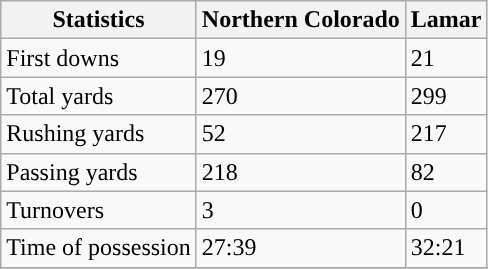<table class="wikitable" style="float: left;">
<tr>
<th>Statistics</th>
<th><strong>Northern Colorado</strong></th>
<th><strong>Lamar</strong></th>
</tr>
<tr>
<td>First downs</td>
<td>19</td>
<td>21</td>
</tr>
<tr>
<td>Total yards</td>
<td>270</td>
<td>299</td>
</tr>
<tr>
<td>Rushing yards</td>
<td>52</td>
<td>217</td>
</tr>
<tr>
<td>Passing yards</td>
<td>218</td>
<td>82</td>
</tr>
<tr>
<td>Turnovers</td>
<td>3</td>
<td>0</td>
</tr>
<tr>
<td>Time of possession</td>
<td>27:39</td>
<td>32:21</td>
</tr>
<tr>
</tr>
</table>
